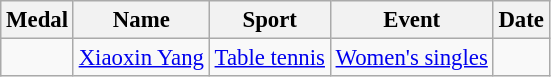<table class="wikitable sortable" style="font-size: 95%;">
<tr>
<th>Medal</th>
<th>Name</th>
<th>Sport</th>
<th>Event</th>
<th>Date</th>
</tr>
<tr>
<td></td>
<td><a href='#'>Xiaoxin Yang</a></td>
<td><a href='#'>Table tennis</a></td>
<td><a href='#'>Women's singles</a></td>
<td></td>
</tr>
</table>
